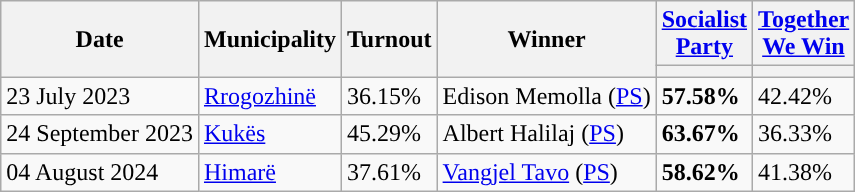<table class="wikitable">
<tr>
<th rowspan="2">Date</th>
<th rowspan="2">Municipality</th>
<th rowspan="2">Turnout</th>
<th rowspan="2">Winner</th>
<th colspan="1" width="30px" class="unsortable"><a href='#'>Socialist Party</a></th>
<th colspan="1" width="30px" class="unsortable"><a href='#'>Together We Win</a></th>
</tr>
<tr>
<th colspan="1" style="background:"></th>
<th colspan="1" style="background:"></th>
</tr>
<tr>
<td>23 July 2023</td>
<td><a href='#'>Rrogozhinë</a></td>
<td>36.15%</td>
<td>Edison Memolla (<a href='#'>PS</a>)</td>
<td><strong>57.58%</strong></td>
<td>42.42%</td>
</tr>
<tr>
<td>24 September 2023</td>
<td><a href='#'>Kukës</a></td>
<td>45.29%</td>
<td>Albert Halilaj (<a href='#'>PS</a>)</td>
<td><strong>63.67%</strong></td>
<td>36.33%</td>
</tr>
<tr>
<td>04 August 2024</td>
<td><a href='#'>Himarë</a></td>
<td>37.61%</td>
<td><a href='#'>Vangjel Tavo</a> (<a href='#'>PS</a>)</td>
<td><strong>58.62%</strong></td>
<td>41.38%</td>
</tr>
</table>
